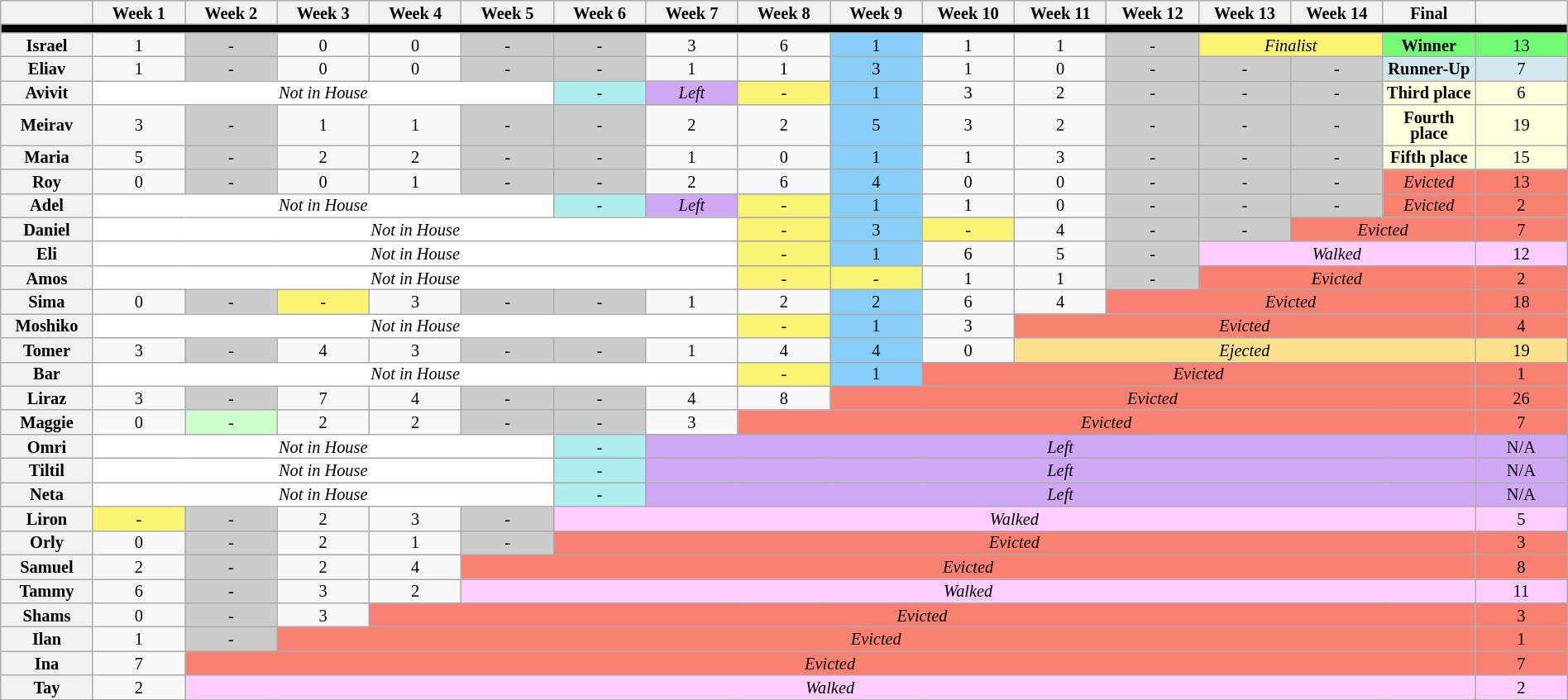<table class="wikitable" style="text-align:center; width:100%; font-size:85%; line-height:13px">
<tr>
<th style="width: 5%;"></th>
<th style="width: 5%;">Week 1</th>
<th style="width: 5%;">Week 2</th>
<th style="width: 5%;">Week 3</th>
<th style="width: 5%;">Week 4</th>
<th style="width: 5%;">Week 5</th>
<th style="width: 5%;">Week 6</th>
<th style="width: 5%;">Week 7</th>
<th style="width: 5%;">Week 8</th>
<th style="width: 5%;">Week 9</th>
<th style="width: 5%;">Week 10</th>
<th style="width: 5%;">Week 11</th>
<th style="width: 5%;">Week 12</th>
<th style="width: 5%;">Week 13</th>
<th style="width: 5%;">Week 14</th>
<th style="width: 5%;">Final</th>
<th style="width: 5%;"></th>
</tr>
<tr>
<th colspan="17" style="background-color: black;"></th>
</tr>
<tr>
<th>Israel</th>
<td>1</td>
<td style="background-color: #ccc;">-</td>
<td>0</td>
<td>0</td>
<td style="background-color: #ccc;">-</td>
<td style="background-color: #ccc;">-</td>
<td>3</td>
<td>6</td>
<td bgcolor="#87CEFA">1</td>
<td>1</td>
<td>1</td>
<td style="background-color: #ccc;">-</td>
<td bgcolor="FBF373" colspan="2"><em>Finalist</em></td>
<td bgcolor="73FB76"><strong>Winner</strong></td>
<td bgcolor="73FB76">13</td>
</tr>
<tr>
<th>Eliav</th>
<td>1</td>
<td style="background-color: #ccc;">-</td>
<td>0</td>
<td>0</td>
<td style="background-color: #ccc;">-</td>
<td style="background-color: #ccc;">-</td>
<td>1</td>
<td>1</td>
<td bgcolor="#87CEFA">3</td>
<td>1</td>
<td>0</td>
<td style="background-color: #ccc;">-</td>
<td style="background-color: #ccc;">-</td>
<td style="background-color: #ccc;">-</td>
<td bgcolor="D1E8EF"><strong>Runner-Up</strong></td>
<td bgcolor="D1E8EF">7</td>
</tr>
<tr>
<th>Avivit</th>
<td colspan="5" style="background-color: white;"><em>Not in House</em></td>
<td style="background-color: #AFEEEE;">-</td>
<td style="background:#D0A7F4"><em>Left</em></td>
<td bgcolor="FBF373">-</td>
<td bgcolor="#87CEFA">1</td>
<td>3</td>
<td>2</td>
<td style="background-color: #ccc;">-</td>
<td style="background-color: #ccc;">-</td>
<td style="background-color: #ccc;">-</td>
<td bgcolor="FFFFDD"><strong>Third place</strong></td>
<td bgcolor="FFFFDD">6</td>
</tr>
<tr>
<th>Meirav</th>
<td>3</td>
<td style="background-color: #ccc;">-</td>
<td>1</td>
<td>1</td>
<td style="background-color: #ccc;">-</td>
<td style="background-color: #ccc;">-</td>
<td>2</td>
<td>2</td>
<td bgcolor="#87CEFA">5</td>
<td>3</td>
<td>2</td>
<td style="background-color: #ccc;">-</td>
<td style="background-color: #ccc;">-</td>
<td style="background-color: #ccc;">-</td>
<td bgcolor="FFFFDD"><strong>Fourth place</strong></td>
<td bgcolor="FFFFDD">19</td>
</tr>
<tr>
<th>Maria</th>
<td>5</td>
<td style="background-color: #ccc;">-</td>
<td>2</td>
<td>2</td>
<td style="background-color: #ccc;">-</td>
<td style="background-color: #ccc;">-</td>
<td>1</td>
<td>0</td>
<td bgcolor="#87CEFA">1</td>
<td>1</td>
<td>3</td>
<td style="background-color: #ccc;">-</td>
<td style="background-color: #ccc;">-</td>
<td style="background-color: #ccc;">-</td>
<td bgcolor="FFFFDD"><strong>Fifth place</strong></td>
<td bgcolor="FFFFDD">15</td>
</tr>
<tr>
<th>Roy</th>
<td>0</td>
<td style="background-color: #ccc;">-</td>
<td>0</td>
<td>1</td>
<td style="background-color: #ccc;">-</td>
<td style="background-color: #ccc;">-</td>
<td>2</td>
<td>6</td>
<td bgcolor="#87CEFA">4</td>
<td>0</td>
<td>0</td>
<td style="background-color: #ccc;">-</td>
<td style="background-color: #ccc;">-</td>
<td style="background-color: #ccc;">-</td>
<td colspan="1" style="background:#fa8072"><em>Evicted</em></td>
<td style="background:#fa8072">13</td>
</tr>
<tr>
<th>Adel</th>
<td colspan="5" style="background-color: white;"><em>Not in House</em></td>
<td style="background-color: #AFEEEE;">-</td>
<td style="background:#D0A7F4"><em>Left</em></td>
<td bgcolor="FBF373">-</td>
<td bgcolor="#87CEFA">1</td>
<td>1</td>
<td>0</td>
<td style="background-color: #ccc;">-</td>
<td style="background-color: #ccc;">-</td>
<td style="background-color: #ccc;">-</td>
<td colspan="1" style="background:#fa8072"><em>Evicted</em></td>
<td style="background:#fa8072">2</td>
</tr>
<tr>
<th>Daniel</th>
<td colspan="7" style="background-color: white;"><em>Not in House</em></td>
<td bgcolor="FBF373">-</td>
<td bgcolor="#87CEFA">3</td>
<td bgcolor="FBF373">-</td>
<td>4</td>
<td style="background-color: #ccc;">-</td>
<td style="background-color: #ccc;">-</td>
<td colspan="2" style="background:#fa8072"><em>Evicted</em></td>
<td style="background:#fa8072">7</td>
</tr>
<tr>
<th>Eli</th>
<td colspan="7" style="background-color: white;"><em>Not in House</em></td>
<td bgcolor="FBF373">-</td>
<td bgcolor="#87CEFA">1</td>
<td>6</td>
<td>5</td>
<td style="background-color: #ccc;">-</td>
<td colspan="3" style="background:#ffccff"><em>Walked</em></td>
<td style="background:#FFCCFF">12</td>
</tr>
<tr>
<th>Amos</th>
<td colspan="7" style="background-color: white;"><em>Not in House</em></td>
<td bgcolor="FBF373">-</td>
<td bgcolor="FBF373">-</td>
<td>1</td>
<td>1</td>
<td style="background-color: #ccc;">-</td>
<td colspan="3" style="background:#fa8072"><em>Evicted</em></td>
<td style="background:#fa8072">2</td>
</tr>
<tr>
<th>Sima</th>
<td>0</td>
<td style="background-color: #ccc;">-</td>
<td bgcolor="FBF373">-</td>
<td>3</td>
<td style="background-color: #ccc;">-</td>
<td style="background-color: #ccc;">-</td>
<td>1</td>
<td>2</td>
<td bgcolor="#87CEFA">2</td>
<td>6</td>
<td>4</td>
<td colspan="4" style="background:#fa8072"><em>Evicted</em></td>
<td style="background:#fa8072">18</td>
</tr>
<tr>
<th>Moshiko</th>
<td colspan="7" style="background-color: white;"><em>Not in House</em></td>
<td bgcolor="FBF373">-</td>
<td bgcolor="#87CEFA">1</td>
<td>3</td>
<td colspan="5" style="background:#fa8072"><em>Evicted</em></td>
<td style="background:#fa8072">4</td>
</tr>
<tr>
<th>Tomer</th>
<td>3</td>
<td style="background-color: #ccc;">-</td>
<td>4</td>
<td>3</td>
<td style="background-color: #ccc;">-</td>
<td style="background-color: #ccc;">-</td>
<td>1</td>
<td>4</td>
<td bgcolor="#87CEFA">4</td>
<td>0</td>
<td style="background:#FFE08B" colspan="5"><em>Ejected</em></td>
<td style="background:#FFE08B">19</td>
</tr>
<tr>
<th>Bar</th>
<td colspan="7" style="background-color: white;"><em>Not in House</em></td>
<td bgcolor="FBF373">-</td>
<td bgcolor="#87CEFA">1</td>
<td colspan="6" style="background:#fa8072"><em>Evicted</em></td>
<td style="background:#fa8072">1</td>
</tr>
<tr>
<th>Liraz</th>
<td>3</td>
<td style="background-color: #ccc;">-</td>
<td>7</td>
<td>4</td>
<td style="background-color: #ccc;">-</td>
<td style="background-color: #ccc;">-</td>
<td>4</td>
<td>8</td>
<td colspan="7" style="background:#fa8072"><em>Evicted</em></td>
<td style="background:#fa8072">26</td>
</tr>
<tr>
<th>Maggie</th>
<td>0</td>
<td style="background-color: #cfc;">-</td>
<td>2</td>
<td>2</td>
<td style="background-color: #ccc;">-</td>
<td style="background-color: #ccc;">-</td>
<td>3</td>
<td colspan="8" style="background:#fa8072"><em>Evicted</em></td>
<td style="background:#fa8072">7</td>
</tr>
<tr>
<th>Omri</th>
<td colspan="5" style="background-color: white;"><em>Not in House</em></td>
<td style="background-color: #AFEEEE;">-</td>
<td style="background:#D0A7F4" colspan="9"><em>Left</em></td>
<td style="background:#D0A7F4">N/A</td>
</tr>
<tr>
<th>Tiltil</th>
<td colspan="5" style="background-color: white;"><em>Not in House</em></td>
<td style="background-color: #AFEEEE;">-</td>
<td style="background:#D0A7F4" colspan="9"><em>Left</em></td>
<td style="background:#D0A7F4">N/A</td>
</tr>
<tr>
<th>Neta</th>
<td colspan="5" style="background-color: white;"><em>Not in House</em></td>
<td style="background-color: #AFEEEE;">-</td>
<td style="background:#D0A7F4" colspan="9"><em>Left</em></td>
<td style="background:#D0A7F4">N/A</td>
</tr>
<tr>
<th>Liron</th>
<td bgcolor="FBF373">-</td>
<td style="background-color: #ccc;">-</td>
<td>2</td>
<td>3</td>
<td style="background-color: #ccc;">-</td>
<td colspan="10" style="background:#ffccff"><em>Walked</em></td>
<td style="background:#FFCCFF">5</td>
</tr>
<tr>
<th>Orly</th>
<td>0</td>
<td style="background-color: #ccc;">-</td>
<td>2</td>
<td>1</td>
<td style="background-color: #ccc;">-</td>
<td colspan="10" style="background:#fa8072"><em>Evicted</em></td>
<td style="background:#fa8072">3</td>
</tr>
<tr>
<th>Samuel</th>
<td>2</td>
<td style="background-color: #ccc;">-</td>
<td>2</td>
<td>4</td>
<td colspan="11" style="background:#FA8072"><em>Evicted</em></td>
<td style="background:#FA8072">8</td>
</tr>
<tr>
<th>Tammy</th>
<td>6</td>
<td style="background-color: #ccc;">-</td>
<td>3</td>
<td>2</td>
<td colspan="11" style="background:#FFCCFF"><em>Walked</em></td>
<td style="background:#FFCCFF">11</td>
</tr>
<tr>
<th>Shams</th>
<td>0</td>
<td style="background-color: #ccc;">-</td>
<td>3</td>
<td colspan="12" style="background:#FA8072"><em>Evicted</em></td>
<td style="background:#FA8072">3</td>
</tr>
<tr>
<th>Ilan</th>
<td>1</td>
<td style="background-color: #ccc;">-</td>
<td colspan="13" style="background:#FA8072"><em>Evicted</em></td>
<td style="background:#FA8072">1</td>
</tr>
<tr>
<th>Ina</th>
<td>7</td>
<td colspan="14" style="background:#FA8072"><em>Evicted</em></td>
<td style="background:#FA8072">7</td>
</tr>
<tr>
<th>Tay</th>
<td>2</td>
<td colspan="14" style="background:#FFCCFF"><em>Walked</em></td>
<td style="background:#FFCCFF">2</td>
</tr>
<tr>
</tr>
</table>
